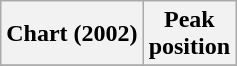<table class="wikitable sortable plainrowheaders" style="text-align:center">
<tr>
<th scope="col">Chart (2002)</th>
<th scope="col">Peak<br> position</th>
</tr>
<tr>
</tr>
</table>
